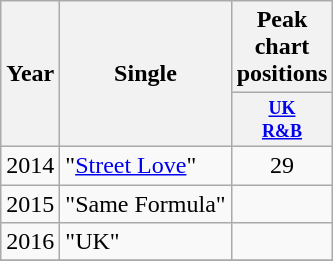<table class="wikitable" style="text-align:center;">
<tr>
<th rowspan="2">Year</th>
<th rowspan="2">Single</th>
<th>Peak chart positions</th>
</tr>
<tr>
<th style="width:4em;font-size:75%"><a href='#'>UK<br>R&B</a></th>
</tr>
<tr>
<td>2014</td>
<td align="left">"<a href='#'>Street Love</a>"</td>
<td>29</td>
</tr>
<tr>
<td>2015</td>
<td align="left">"Same Formula"</td>
<td></td>
</tr>
<tr>
<td>2016</td>
<td align="left">"UK"</td>
<td></td>
</tr>
<tr>
</tr>
</table>
